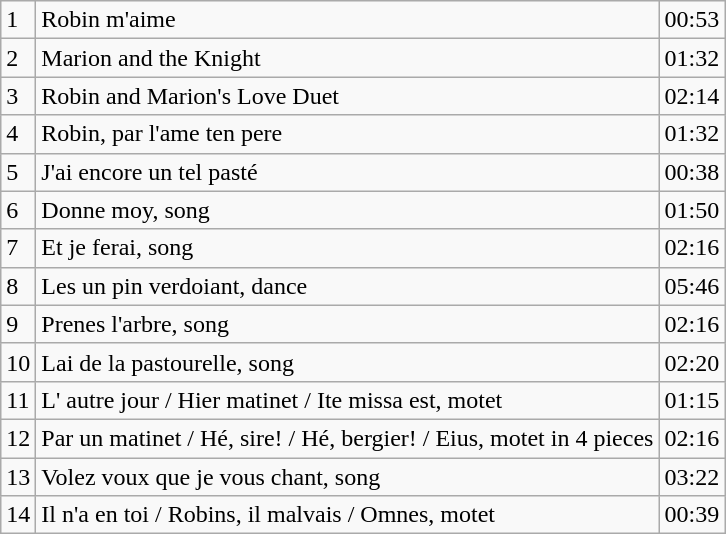<table class="wikitable">
<tr>
<td>1</td>
<td>Robin m'aime</td>
<td>00:53</td>
</tr>
<tr>
<td>2</td>
<td>Marion and the Knight</td>
<td>01:32</td>
</tr>
<tr>
<td>3</td>
<td>Robin and Marion's Love Duet</td>
<td>02:14</td>
</tr>
<tr>
<td>4</td>
<td>Robin, par l'ame ten pere</td>
<td>01:32</td>
</tr>
<tr>
<td>5</td>
<td>J'ai encore un tel pasté</td>
<td>00:38</td>
</tr>
<tr>
<td>6</td>
<td>Donne moy, song</td>
<td>01:50</td>
</tr>
<tr>
<td>7</td>
<td>Et je ferai, song</td>
<td>02:16</td>
</tr>
<tr>
<td>8</td>
<td>Les un pin verdoiant, dance</td>
<td>05:46</td>
</tr>
<tr>
<td>9</td>
<td>Prenes l'arbre, song</td>
<td>02:16</td>
</tr>
<tr>
<td>10</td>
<td>Lai de la pastourelle, song</td>
<td>02:20</td>
</tr>
<tr>
<td>11</td>
<td>L' autre jour / Hier matinet / Ite missa est, motet</td>
<td>01:15</td>
</tr>
<tr>
<td>12</td>
<td>Par un matinet / Hé, sire! / Hé, bergier! / Eius, motet in 4 pieces</td>
<td>02:16</td>
</tr>
<tr>
<td>13</td>
<td>Volez voux que je vous chant, song</td>
<td>03:22</td>
</tr>
<tr>
<td>14</td>
<td>Il n'a en toi / Robins, il malvais / Omnes, motet</td>
<td>00:39</td>
</tr>
</table>
